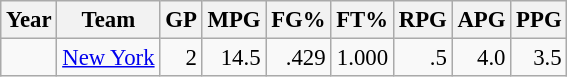<table class="wikitable sortable" style="font-size:95%; text-align:right;">
<tr>
<th>Year</th>
<th>Team</th>
<th>GP</th>
<th>MPG</th>
<th>FG%</th>
<th>FT%</th>
<th>RPG</th>
<th>APG</th>
<th>PPG</th>
</tr>
<tr>
<td style="text-align:left;"></td>
<td style="text-align:left;"><a href='#'>New York</a></td>
<td>2</td>
<td>14.5</td>
<td>.429</td>
<td>1.000</td>
<td>.5</td>
<td>4.0</td>
<td>3.5</td>
</tr>
</table>
